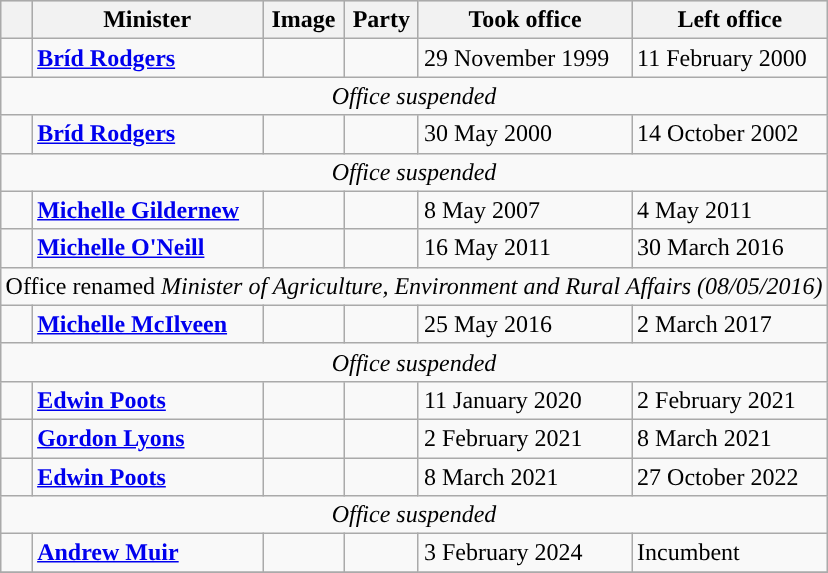<table class="wikitable" style="margin: 1em auto 1em auto">
<tr bgcolor=cccccc>
<th></th>
<th>Minister</th>
<th>Image</th>
<th>Party</th>
<th>Took office</th>
<th>Left office</th>
</tr>
<tr>
<td style="background:">   </td>
<td><strong><a href='#'>Bríd Rodgers</a></strong></td>
<td></td>
<td></td>
<td>29 November 1999</td>
<td>11 February 2000</td>
</tr>
<tr>
<td colspan="6" align="center"><em>Office suspended</em></td>
</tr>
<tr>
<td style="background:">   </td>
<td><strong><a href='#'>Bríd Rodgers</a></strong></td>
<td></td>
<td></td>
<td>30 May 2000</td>
<td>14 October 2002</td>
</tr>
<tr>
<td colspan="6" align="center"><em>Office suspended</em></td>
</tr>
<tr>
<td style="background:">   </td>
<td><strong><a href='#'>Michelle Gildernew</a></strong></td>
<td></td>
<td></td>
<td>8 May 2007</td>
<td>4 May 2011</td>
</tr>
<tr>
<td style="background:">   </td>
<td><strong><a href='#'>Michelle O'Neill</a></strong></td>
<td></td>
<td></td>
<td>16 May 2011</td>
<td>30 March 2016</td>
</tr>
<tr>
<td colspan="6" align="center">Office renamed <em>Minister of Agriculture, Environment and Rural Affairs (08/05/2016)</em></td>
</tr>
<tr>
<td style="background:">   </td>
<td><strong><a href='#'>Michelle McIlveen</a></strong></td>
<td></td>
<td></td>
<td>25 May 2016</td>
<td>2 March 2017</td>
</tr>
<tr>
<td colspan="6" align="center"><em>Office suspended</em></td>
</tr>
<tr>
<td style="background:">   </td>
<td><strong><a href='#'>Edwin Poots</a></strong></td>
<td></td>
<td></td>
<td>11 January 2020</td>
<td>2 February 2021</td>
</tr>
<tr>
<td style="background:">   </td>
<td><strong><a href='#'>Gordon Lyons</a></strong></td>
<td></td>
<td></td>
<td>2 February 2021</td>
<td>8 March 2021</td>
</tr>
<tr>
<td style="background:">   </td>
<td><strong><a href='#'>Edwin Poots</a></strong></td>
<td></td>
<td></td>
<td>8 March 2021</td>
<td>27 October 2022</td>
</tr>
<tr>
<td colspan="6" align="center"><em>Office suspended</em></td>
</tr>
<tr>
<td style="background:">   </td>
<td><strong><a href='#'>Andrew Muir</a></strong></td>
<td></td>
<td></td>
<td>3 February 2024</td>
<td>Incumbent</td>
</tr>
<tr>
</tr>
</table>
